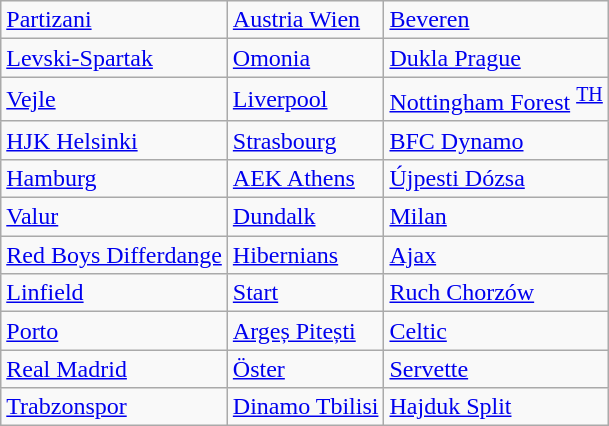<table class="wikitable">
<tr>
<td> <a href='#'>Partizani</a> </td>
<td> <a href='#'>Austria Wien</a> </td>
<td> <a href='#'>Beveren</a> </td>
</tr>
<tr>
<td> <a href='#'>Levski-Spartak</a> </td>
<td> <a href='#'>Omonia</a> </td>
<td> <a href='#'>Dukla Prague</a> </td>
</tr>
<tr>
<td> <a href='#'>Vejle</a> </td>
<td> <a href='#'>Liverpool</a> </td>
<td> <a href='#'>Nottingham Forest</a> <sup><a href='#'>TH</a></sup></td>
</tr>
<tr>
<td> <a href='#'>HJK Helsinki</a> </td>
<td> <a href='#'>Strasbourg</a> </td>
<td> <a href='#'>BFC Dynamo</a> </td>
</tr>
<tr>
<td> <a href='#'>Hamburg</a> </td>
<td> <a href='#'>AEK Athens</a> </td>
<td> <a href='#'>Újpesti Dózsa</a> </td>
</tr>
<tr>
<td> <a href='#'>Valur</a> </td>
<td> <a href='#'>Dundalk</a> </td>
<td> <a href='#'>Milan</a> </td>
</tr>
<tr>
<td> <a href='#'>Red Boys Differdange</a> </td>
<td> <a href='#'>Hibernians</a> </td>
<td> <a href='#'>Ajax</a> </td>
</tr>
<tr>
<td> <a href='#'>Linfield</a> </td>
<td> <a href='#'>Start</a> </td>
<td> <a href='#'>Ruch Chorzów</a> </td>
</tr>
<tr>
<td> <a href='#'>Porto</a> </td>
<td> <a href='#'>Argeș Pitești</a> </td>
<td> <a href='#'>Celtic</a> </td>
</tr>
<tr>
<td> <a href='#'>Real Madrid</a> </td>
<td> <a href='#'>Öster</a> </td>
<td> <a href='#'>Servette</a> </td>
</tr>
<tr>
<td> <a href='#'>Trabzonspor</a> </td>
<td> <a href='#'>Dinamo Tbilisi</a> </td>
<td> <a href='#'>Hajduk Split</a> </td>
</tr>
</table>
